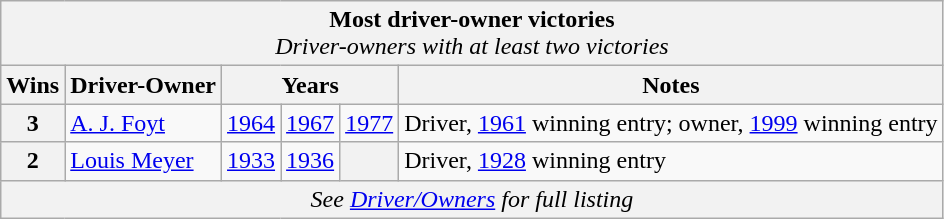<table class="wikitable">
<tr>
<td style="background:#F2F2F2;" align="center" colspan="6"><strong>Most driver-owner victories</strong><br><em>Driver-owners with at least two victories</em></td>
</tr>
<tr>
<th><strong>Wins</strong></th>
<th><strong>Driver-Owner</strong></th>
<td style="background:#F2F2F2;" align="center" colspan="3"><strong>Years</strong></td>
<th><strong>Notes</strong></th>
</tr>
<tr>
<td style="background:#F2F2F2;" align="center"><strong>3</strong></td>
<td> <a href='#'>A. J. Foyt</a></td>
<td align="center"><a href='#'>1964</a></td>
<td align="center"><a href='#'>1967</a></td>
<td align="center"><a href='#'>1977</a></td>
<td>Driver, <a href='#'>1961</a> winning entry; owner, <a href='#'>1999</a> winning entry</td>
</tr>
<tr>
<td style="background:#F2F2F2;" align="center"><strong>2</strong></td>
<td> <a href='#'>Louis Meyer</a></td>
<td align="center"><a href='#'>1933</a></td>
<td align="center"><a href='#'>1936</a></td>
<td bgcolor="#F2F2F2" align="center"> </td>
<td>Driver, <a href='#'>1928</a> winning entry</td>
</tr>
<tr>
<td style="background:#F2F2F2;" align="center" colspan="6"><em>See <a href='#'>Driver/Owners</a> for full listing</em></td>
</tr>
</table>
